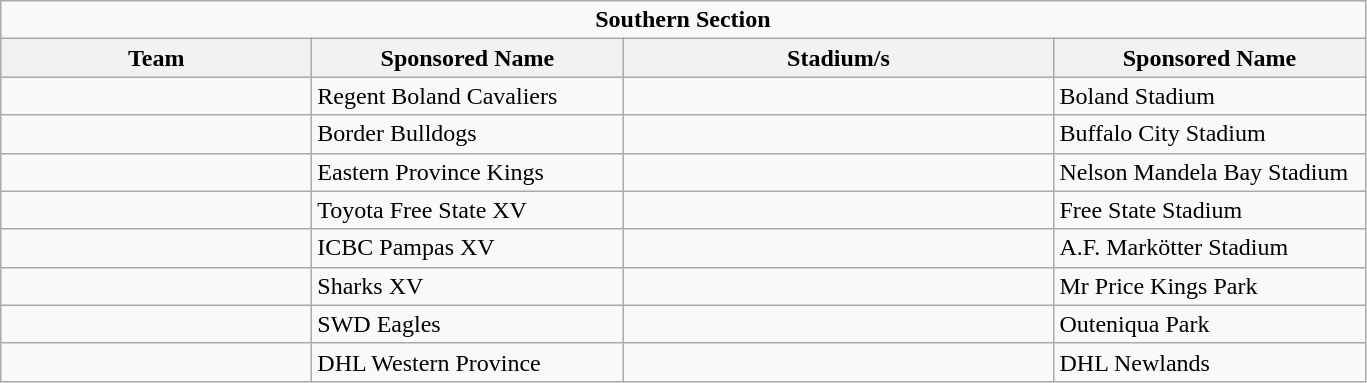<table class="wikitable">
<tr>
<td colspan=4 align=center><strong>Southern Section</strong></td>
</tr>
<tr>
<th width="200">Team</th>
<th width="200">Sponsored Name</th>
<th width="280">Stadium/s</th>
<th width="200">Sponsored Name</th>
</tr>
<tr>
<td></td>
<td>Regent Boland Cavaliers</td>
<td></td>
<td>Boland Stadium</td>
</tr>
<tr>
<td></td>
<td>Border Bulldogs</td>
<td></td>
<td>Buffalo City Stadium</td>
</tr>
<tr>
<td></td>
<td>Eastern Province Kings</td>
<td></td>
<td>Nelson Mandela Bay Stadium</td>
</tr>
<tr>
<td></td>
<td>Toyota Free State XV</td>
<td></td>
<td>Free State Stadium</td>
</tr>
<tr>
<td></td>
<td>ICBC Pampas XV</td>
<td></td>
<td>A.F. Markötter Stadium</td>
</tr>
<tr>
<td></td>
<td>Sharks XV</td>
<td></td>
<td>Mr Price Kings Park</td>
</tr>
<tr>
<td></td>
<td>SWD Eagles</td>
<td></td>
<td>Outeniqua Park</td>
</tr>
<tr>
<td></td>
<td>DHL Western Province</td>
<td></td>
<td>DHL Newlands</td>
</tr>
</table>
